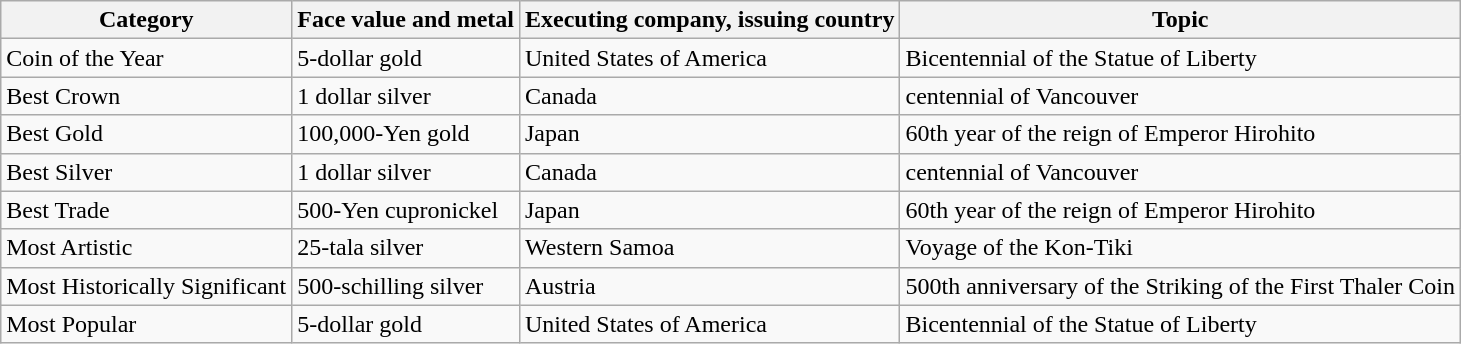<table class="wikitable plainrowheaders">
<tr>
<th>Category</th>
<th>Face value and metal</th>
<th>Executing company, issuing country</th>
<th>Topic</th>
</tr>
<tr>
<td>Coin of the Year</td>
<td>5-dollar gold</td>
<td>United States of America</td>
<td>Bicentennial of the Statue of Liberty</td>
</tr>
<tr>
<td>Best Crown</td>
<td>1 dollar silver</td>
<td>Canada</td>
<td>centennial of Vancouver</td>
</tr>
<tr>
<td>Best Gold</td>
<td>100,000-Yen gold</td>
<td>Japan</td>
<td>60th year of the reign of Emperor Hirohito</td>
</tr>
<tr>
<td>Best Silver</td>
<td>1 dollar silver</td>
<td>Canada</td>
<td>centennial of Vancouver</td>
</tr>
<tr>
<td>Best Trade</td>
<td>500-Yen cupronickel</td>
<td>Japan</td>
<td>60th year of the reign of Emperor Hirohito</td>
</tr>
<tr>
<td>Most Artistic</td>
<td>25-tala silver</td>
<td>Western Samoa</td>
<td>Voyage of the Kon-Tiki</td>
</tr>
<tr>
<td>Most Historically Significant</td>
<td>500-schilling silver</td>
<td>Austria</td>
<td>500th anniversary of the Striking of the First Thaler Coin</td>
</tr>
<tr>
<td>Most Popular</td>
<td>5-dollar gold</td>
<td>United States of America</td>
<td>Bicentennial of the Statue of Liberty</td>
</tr>
</table>
